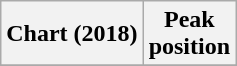<table class="wikitable plainrowheaders" style="text-align:center">
<tr>
<th scope="col">Chart (2018)</th>
<th scope="col">Peak<br>position</th>
</tr>
<tr>
</tr>
</table>
